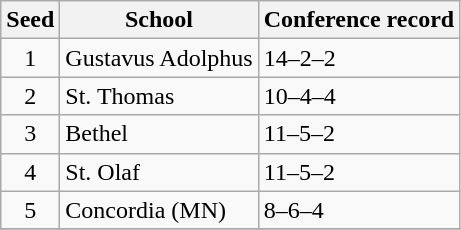<table class="wikitable">
<tr>
<th>Seed</th>
<th>School</th>
<th>Conference record</th>
</tr>
<tr>
<td align=center>1</td>
<td>Gustavus Adolphus</td>
<td>14–2–2</td>
</tr>
<tr>
<td align=center>2</td>
<td>St. Thomas</td>
<td>10–4–4</td>
</tr>
<tr>
<td align=center>3</td>
<td>Bethel</td>
<td>11–5–2</td>
</tr>
<tr>
<td align=center>4</td>
<td>St. Olaf</td>
<td>11–5–2</td>
</tr>
<tr>
<td align=center>5</td>
<td>Concordia (MN)</td>
<td>8–6–4</td>
</tr>
<tr>
</tr>
</table>
